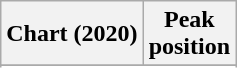<table class="wikitable sortable plainrowheaders" style="text-align:center">
<tr>
<th scope="col">Chart (2020)</th>
<th scope="col">Peak<br>position</th>
</tr>
<tr>
</tr>
<tr>
</tr>
<tr>
</tr>
</table>
